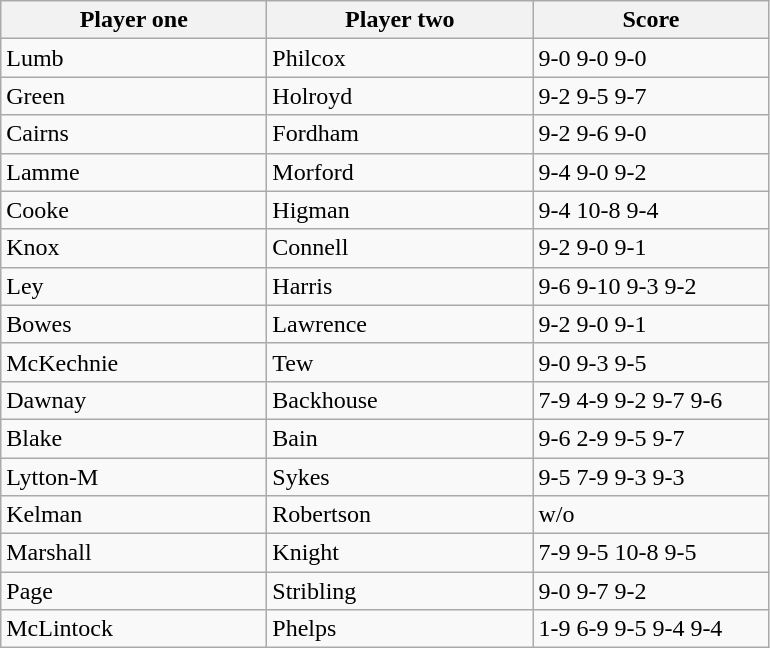<table class="wikitable">
<tr>
<th width=170>Player one</th>
<th width=170>Player two</th>
<th width=150>Score</th>
</tr>
<tr>
<td> Lumb</td>
<td> Philcox</td>
<td>9-0 9-0 9-0</td>
</tr>
<tr>
<td> Green</td>
<td> Holroyd</td>
<td>9-2 9-5 9-7</td>
</tr>
<tr>
<td> Cairns</td>
<td> Fordham</td>
<td>9-2 9-6 9-0</td>
</tr>
<tr>
<td> Lamme</td>
<td> Morford</td>
<td>9-4 9-0 9-2</td>
</tr>
<tr>
<td> Cooke</td>
<td> Higman</td>
<td>9-4 10-8 9-4</td>
</tr>
<tr>
<td> Knox</td>
<td> Connell</td>
<td>9-2 9-0 9-1</td>
</tr>
<tr>
<td> Ley</td>
<td> Harris</td>
<td>9-6 9-10 9-3 9-2</td>
</tr>
<tr>
<td> Bowes</td>
<td> Lawrence</td>
<td>9-2 9-0 9-1</td>
</tr>
<tr>
<td> McKechnie</td>
<td> Tew</td>
<td>9-0 9-3 9-5</td>
</tr>
<tr>
<td> Dawnay</td>
<td> Backhouse</td>
<td>7-9 4-9 9-2 9-7 9-6</td>
</tr>
<tr>
<td> Blake</td>
<td> Bain</td>
<td>9-6 2-9 9-5 9-7</td>
</tr>
<tr>
<td> Lytton-M</td>
<td> Sykes</td>
<td>9-5 7-9 9-3 9-3</td>
</tr>
<tr>
<td> Kelman</td>
<td> Robertson</td>
<td>w/o</td>
</tr>
<tr>
<td> Marshall</td>
<td> Knight</td>
<td>7-9 9-5 10-8 9-5</td>
</tr>
<tr>
<td> Page</td>
<td> Stribling</td>
<td>9-0 9-7 9-2</td>
</tr>
<tr>
<td> McLintock</td>
<td> Phelps</td>
<td>1-9 6-9 9-5 9-4 9-4</td>
</tr>
</table>
